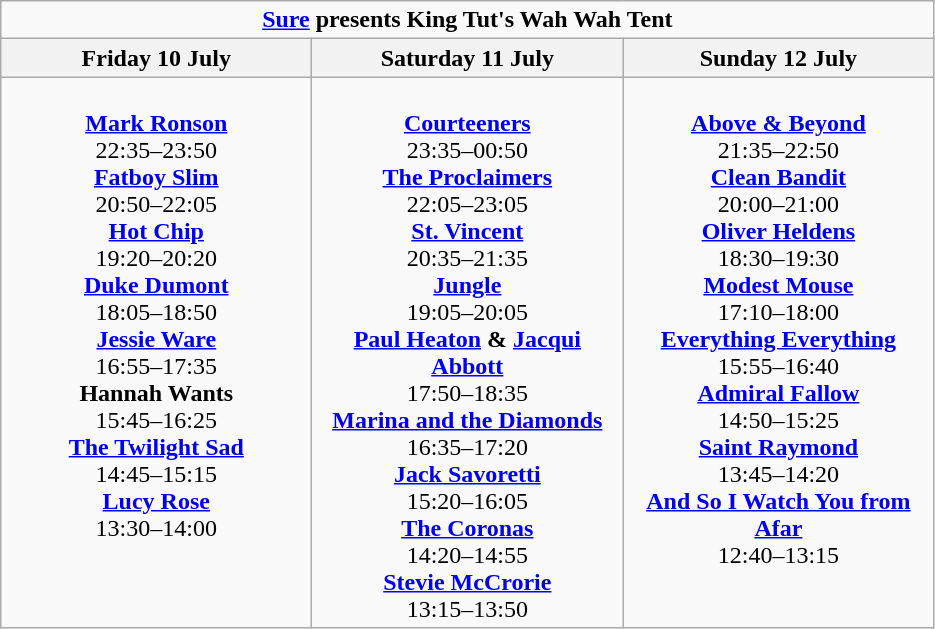<table class="wikitable">
<tr>
<td colspan="3" style="text-align:center;"><strong><a href='#'>Sure</a> presents King Tut's Wah Wah Tent</strong></td>
</tr>
<tr>
<th>Friday 10 July</th>
<th>Saturday 11 July</th>
<th>Sunday 12 July</th>
</tr>
<tr>
<td style="text-align:center; vertical-align:top; width:200px;"><br><strong><a href='#'>Mark Ronson</a></strong>
<br> 22:35–23:50
<br> <strong><a href='#'>Fatboy Slim</a></strong>
<br> 20:50–22:05
<br> <strong><a href='#'>Hot Chip</a></strong>
<br> 19:20–20:20
<br> <strong><a href='#'>Duke Dumont</a></strong>
<br> 18:05–18:50
<br> <strong><a href='#'>Jessie Ware</a></strong>
<br> 16:55–17:35
<br> <strong>Hannah Wants</strong>
<br> 15:45–16:25
<br> <strong><a href='#'>The Twilight Sad</a></strong>
<br> 14:45–15:15
<br> <strong><a href='#'>Lucy Rose</a></strong>
<br> 13:30–14:00</td>
<td style="text-align:center; vertical-align:top; width:200px;"><br><strong><a href='#'>Courteeners</a></strong>
<br> 23:35–00:50
<br> <strong><a href='#'>The Proclaimers</a></strong>
<br> 22:05–23:05
<br> <strong><a href='#'>St. Vincent</a></strong>
<br> 20:35–21:35
<br> <strong><a href='#'>Jungle</a></strong>
<br> 19:05–20:05
<br> <strong><a href='#'>Paul Heaton</a> & <a href='#'>Jacqui Abbott</a></strong>
<br> 17:50–18:35
<br> <strong><a href='#'>Marina and the Diamonds</a></strong>
<br> 16:35–17:20
<br> <strong><a href='#'>Jack Savoretti</a></strong>
<br> 15:20–16:05
<br> <strong><a href='#'>The Coronas</a></strong>
<br> 14:20–14:55
<br> <strong><a href='#'>Stevie McCrorie</a></strong>
<br> 13:15–13:50</td>
<td style="text-align:center; vertical-align:top; width:200px;"><br><strong><a href='#'>Above & Beyond</a></strong>
<br> 21:35–22:50
<br> <strong><a href='#'>Clean Bandit</a></strong>
<br> 20:00–21:00
<br> <strong><a href='#'>Oliver Heldens</a></strong>
<br> 18:30–19:30
<br> <strong><a href='#'>Modest Mouse</a></strong>
<br> 17:10–18:00
<br> <strong><a href='#'>Everything Everything</a></strong>
<br> 15:55–16:40
<br> <strong><a href='#'>Admiral Fallow</a></strong>
<br> 14:50–15:25
<br> <strong><a href='#'>Saint Raymond</a></strong>
<br> 13:45–14:20
<br> <strong><a href='#'>And So I Watch You from Afar</a></strong>
<br> 12:40–13:15</td>
</tr>
</table>
